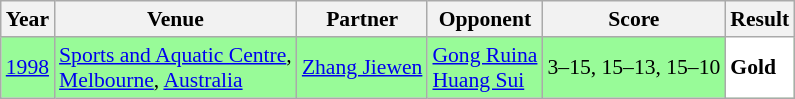<table class="sortable wikitable" style="font-size: 90%;">
<tr>
<th>Year</th>
<th>Venue</th>
<th>Partner</th>
<th>Opponent</th>
<th>Score</th>
<th>Result</th>
</tr>
<tr style="background:#98FB98">
<td align="center"><a href='#'>1998</a></td>
<td align="left"><a href='#'>Sports and Aquatic Centre</a>,<br><a href='#'>Melbourne</a>, <a href='#'>Australia</a></td>
<td align="left"> <a href='#'>Zhang Jiewen</a></td>
<td align="left"> <a href='#'>Gong Ruina</a> <br>  <a href='#'>Huang Sui</a></td>
<td align="left">3–15, 15–13, 15–10</td>
<td style="text-align:left; background:white"> <strong>Gold</strong></td>
</tr>
</table>
